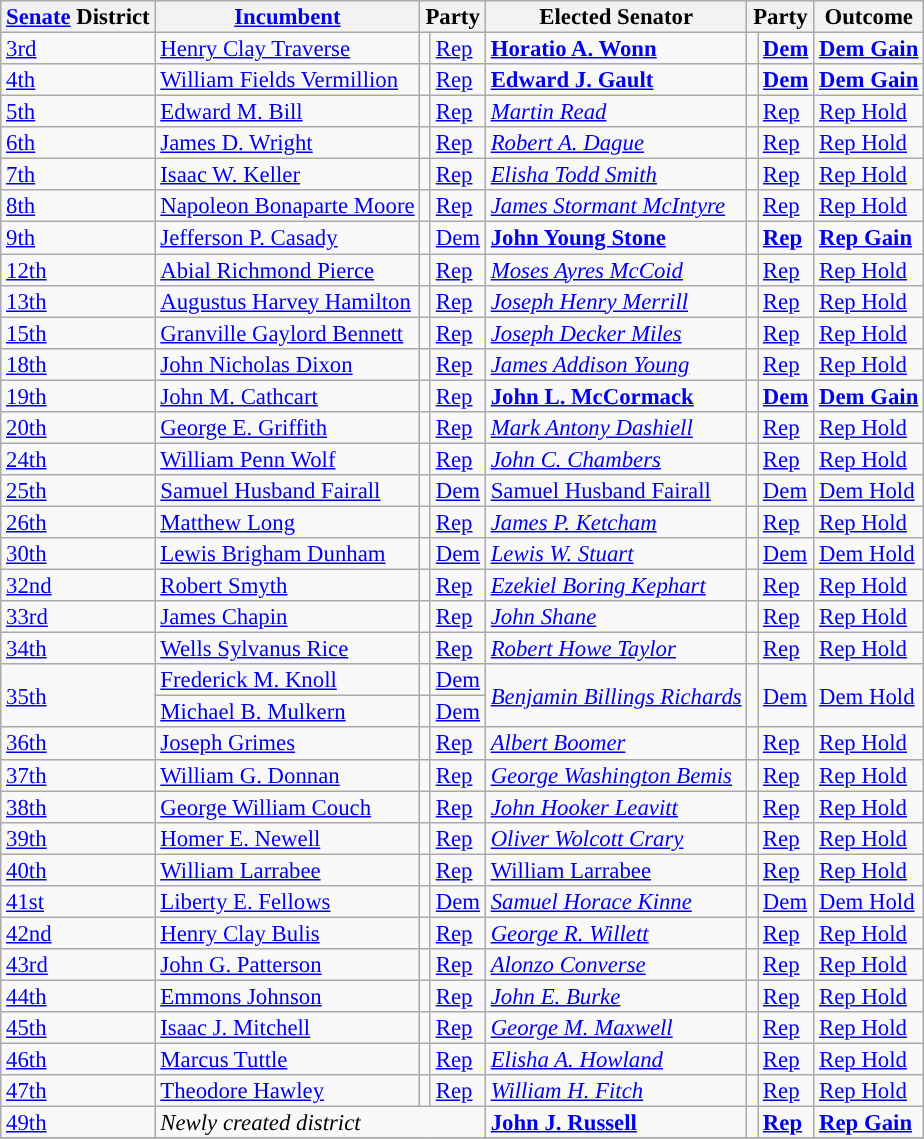<table class="sortable wikitable" style="font-size:95%;line-height:14px;">
<tr>
<th class="sortable"><a href='#'>Senate</a> District</th>
<th class="sortable"><a href='#'>Incumbent</a></th>
<th colspan="2">Party</th>
<th class="sortable">Elected Senator</th>
<th colspan="2">Party</th>
<th class="sortable">Outcome</th>
</tr>
<tr>
<td><a href='#'>3rd</a></td>
<td><a href='#'>Henry Clay Traverse</a></td>
<td style="background:"></td>
<td><a href='#'>Rep</a></td>
<td><strong><a href='#'>Horatio A. Wonn</a></strong></td>
<td style="background:"></td>
<td><strong><a href='#'>Dem</a></strong></td>
<td><strong><a href='#'>Dem Gain</a></strong></td>
</tr>
<tr>
<td><a href='#'>4th</a></td>
<td><a href='#'>William Fields Vermillion</a></td>
<td style="background:"></td>
<td><a href='#'>Rep</a></td>
<td><strong><a href='#'>Edward J. Gault</a></strong></td>
<td style="background:"></td>
<td><strong><a href='#'>Dem</a></strong></td>
<td><strong><a href='#'>Dem Gain</a></strong></td>
</tr>
<tr>
<td><a href='#'>5th</a></td>
<td><a href='#'>Edward M. Bill</a></td>
<td style="background:"></td>
<td><a href='#'>Rep</a></td>
<td><em><a href='#'>Martin Read</a></em></td>
<td style="background:"></td>
<td><a href='#'>Rep</a></td>
<td><a href='#'>Rep Hold</a></td>
</tr>
<tr>
<td><a href='#'>6th</a></td>
<td><a href='#'>James D. Wright</a></td>
<td style="background:"></td>
<td><a href='#'>Rep</a></td>
<td><em><a href='#'>Robert A. Dague</a></em></td>
<td style="background:"></td>
<td><a href='#'>Rep</a></td>
<td><a href='#'>Rep Hold</a></td>
</tr>
<tr>
<td><a href='#'>7th</a></td>
<td><a href='#'>Isaac W. Keller</a></td>
<td style="background:"></td>
<td><a href='#'>Rep</a></td>
<td><em><a href='#'>Elisha Todd Smith</a></em></td>
<td style="background:"></td>
<td><a href='#'>Rep</a></td>
<td><a href='#'>Rep Hold</a></td>
</tr>
<tr>
<td><a href='#'>8th</a></td>
<td><a href='#'>Napoleon Bonaparte Moore</a></td>
<td style="background:"></td>
<td><a href='#'>Rep</a></td>
<td><em><a href='#'>James Stormant McIntyre</a></em></td>
<td style="background:"></td>
<td><a href='#'>Rep</a></td>
<td><a href='#'>Rep Hold</a></td>
</tr>
<tr>
<td><a href='#'>9th</a></td>
<td><a href='#'>Jefferson P. Casady</a></td>
<td style="background:"></td>
<td><a href='#'>Dem</a></td>
<td><strong><a href='#'>John Young Stone</a></strong></td>
<td style="background:"></td>
<td><strong><a href='#'>Rep</a></strong></td>
<td><strong><a href='#'>Rep Gain</a></strong></td>
</tr>
<tr>
<td><a href='#'>12th</a></td>
<td><a href='#'>Abial Richmond Pierce</a></td>
<td style="background:"></td>
<td><a href='#'>Rep</a></td>
<td><em><a href='#'>Moses Ayres McCoid</a></em></td>
<td style="background:"></td>
<td><a href='#'>Rep</a></td>
<td><a href='#'>Rep Hold</a></td>
</tr>
<tr>
<td><a href='#'>13th</a></td>
<td><a href='#'>Augustus Harvey Hamilton</a></td>
<td style="background:"></td>
<td><a href='#'>Rep</a></td>
<td><em><a href='#'>Joseph Henry Merrill</a></em></td>
<td style="background:"></td>
<td><a href='#'>Rep</a></td>
<td><a href='#'>Rep Hold</a></td>
</tr>
<tr>
<td><a href='#'>15th</a></td>
<td><a href='#'>Granville Gaylord Bennett</a></td>
<td style="background:"></td>
<td><a href='#'>Rep</a></td>
<td><em><a href='#'>Joseph Decker Miles</a></em></td>
<td style="background:"></td>
<td><a href='#'>Rep</a></td>
<td><a href='#'>Rep Hold</a></td>
</tr>
<tr>
<td><a href='#'>18th</a></td>
<td><a href='#'>John Nicholas Dixon</a></td>
<td style="background:"></td>
<td><a href='#'>Rep</a></td>
<td><em><a href='#'>James Addison Young</a></em></td>
<td style="background:"></td>
<td><a href='#'>Rep</a></td>
<td><a href='#'>Rep Hold</a></td>
</tr>
<tr>
<td><a href='#'>19th</a></td>
<td><a href='#'>John M. Cathcart</a></td>
<td style="background:"></td>
<td><a href='#'>Rep</a></td>
<td><strong><a href='#'>John L. McCormack</a></strong></td>
<td style="background:"></td>
<td><strong><a href='#'>Dem</a></strong></td>
<td><strong><a href='#'>Dem Gain</a></strong></td>
</tr>
<tr>
<td><a href='#'>20th</a></td>
<td><a href='#'>George E. Griffith</a></td>
<td style="background:"></td>
<td><a href='#'>Rep</a></td>
<td><em><a href='#'>Mark Antony Dashiell</a></em></td>
<td style="background:"></td>
<td><a href='#'>Rep</a></td>
<td><a href='#'>Rep Hold</a></td>
</tr>
<tr>
<td><a href='#'>24th</a></td>
<td><a href='#'>William Penn Wolf</a></td>
<td style="background:"></td>
<td><a href='#'>Rep</a></td>
<td><em><a href='#'>John C. Chambers</a></em></td>
<td style="background:"></td>
<td><a href='#'>Rep</a></td>
<td><a href='#'>Rep Hold</a></td>
</tr>
<tr>
<td><a href='#'>25th</a></td>
<td><a href='#'>Samuel Husband Fairall</a></td>
<td style="background:"></td>
<td><a href='#'>Dem</a></td>
<td><a href='#'>Samuel Husband Fairall</a></td>
<td style="background:"></td>
<td><a href='#'>Dem</a></td>
<td><a href='#'>Dem Hold</a></td>
</tr>
<tr>
<td><a href='#'>26th</a></td>
<td><a href='#'>Matthew Long</a></td>
<td style="background:"></td>
<td><a href='#'>Rep</a></td>
<td><em><a href='#'>James P. Ketcham</a></em></td>
<td style="background:"></td>
<td><a href='#'>Rep</a></td>
<td><a href='#'>Rep Hold</a></td>
</tr>
<tr>
<td><a href='#'>30th</a></td>
<td><a href='#'>Lewis Brigham Dunham</a></td>
<td style="background:"></td>
<td><a href='#'>Dem</a></td>
<td><em><a href='#'>Lewis W. Stuart</a></em></td>
<td style="background:"></td>
<td><a href='#'>Dem</a></td>
<td><a href='#'>Dem Hold</a></td>
</tr>
<tr>
<td><a href='#'>32nd</a></td>
<td><a href='#'>Robert Smyth</a></td>
<td style="background:"></td>
<td><a href='#'>Rep</a></td>
<td><em><a href='#'>Ezekiel Boring Kephart</a></em></td>
<td style="background:"></td>
<td><a href='#'>Rep</a></td>
<td><a href='#'>Rep Hold</a></td>
</tr>
<tr>
<td><a href='#'>33rd</a></td>
<td><a href='#'>James Chapin</a></td>
<td style="background:"></td>
<td><a href='#'>Rep</a></td>
<td><em><a href='#'>John Shane</a></em></td>
<td style="background:"></td>
<td><a href='#'>Rep</a></td>
<td><a href='#'>Rep Hold</a></td>
</tr>
<tr>
<td><a href='#'>34th</a></td>
<td><a href='#'>Wells Sylvanus Rice</a></td>
<td style="background:"></td>
<td><a href='#'>Rep</a></td>
<td><em><a href='#'>Robert Howe Taylor</a></em></td>
<td style="background:"></td>
<td><a href='#'>Rep</a></td>
<td><a href='#'>Rep Hold</a></td>
</tr>
<tr>
<td rowspan="2"><a href='#'>35th</a></td>
<td><a href='#'>Frederick M. Knoll</a></td>
<td style="background:"></td>
<td><a href='#'>Dem</a></td>
<td rowspan="2"><em><a href='#'>Benjamin Billings Richards</a></em></td>
<td rowspan="2" style="background:"></td>
<td rowspan="2"><a href='#'>Dem</a></td>
<td rowspan="2"><a href='#'>Dem Hold</a></td>
</tr>
<tr>
<td><a href='#'>Michael B. Mulkern</a></td>
<td style="background:"></td>
<td><a href='#'>Dem</a></td>
</tr>
<tr>
<td><a href='#'>36th</a></td>
<td><a href='#'>Joseph Grimes</a></td>
<td style="background:"></td>
<td><a href='#'>Rep</a></td>
<td><em><a href='#'>Albert Boomer</a></em></td>
<td style="background:"></td>
<td><a href='#'>Rep</a></td>
<td><a href='#'>Rep Hold</a></td>
</tr>
<tr>
<td><a href='#'>37th</a></td>
<td><a href='#'>William G. Donnan</a></td>
<td style="background:"></td>
<td><a href='#'>Rep</a></td>
<td><em><a href='#'>George Washington Bemis</a></em></td>
<td style="background:"></td>
<td><a href='#'>Rep</a></td>
<td><a href='#'>Rep Hold</a></td>
</tr>
<tr>
<td><a href='#'>38th</a></td>
<td><a href='#'>George William Couch</a></td>
<td style="background:"></td>
<td><a href='#'>Rep</a></td>
<td><em><a href='#'>John Hooker Leavitt</a></em></td>
<td style="background:"></td>
<td><a href='#'>Rep</a></td>
<td><a href='#'>Rep Hold</a></td>
</tr>
<tr>
<td><a href='#'>39th</a></td>
<td><a href='#'>Homer E. Newell</a></td>
<td style="background:"></td>
<td><a href='#'>Rep</a></td>
<td><em><a href='#'>Oliver Wolcott Crary</a></em></td>
<td style="background:"></td>
<td><a href='#'>Rep</a></td>
<td><a href='#'>Rep Hold</a></td>
</tr>
<tr>
<td><a href='#'>40th</a></td>
<td><a href='#'>William Larrabee</a></td>
<td style="background:"></td>
<td><a href='#'>Rep</a></td>
<td><a href='#'>William Larrabee</a></td>
<td style="background:"></td>
<td><a href='#'>Rep</a></td>
<td><a href='#'>Rep Hold</a></td>
</tr>
<tr>
<td><a href='#'>41st</a></td>
<td><a href='#'>Liberty E. Fellows</a></td>
<td style="background:"></td>
<td><a href='#'>Dem</a></td>
<td><em><a href='#'>Samuel Horace Kinne</a></em></td>
<td style="background:"></td>
<td><a href='#'>Dem</a></td>
<td><a href='#'>Dem Hold</a></td>
</tr>
<tr>
<td><a href='#'>42nd</a></td>
<td><a href='#'>Henry Clay Bulis</a></td>
<td style="background:"></td>
<td><a href='#'>Rep</a></td>
<td><em><a href='#'>George R. Willett</a></em></td>
<td style="background:"></td>
<td><a href='#'>Rep</a></td>
<td><a href='#'>Rep Hold</a></td>
</tr>
<tr>
<td><a href='#'>43rd</a></td>
<td><a href='#'>John G. Patterson</a></td>
<td style="background:"></td>
<td><a href='#'>Rep</a></td>
<td><em><a href='#'>Alonzo Converse</a></em></td>
<td style="background:"></td>
<td><a href='#'>Rep</a></td>
<td><a href='#'>Rep Hold</a></td>
</tr>
<tr>
<td><a href='#'>44th</a></td>
<td><a href='#'>Emmons Johnson</a></td>
<td style="background:"></td>
<td><a href='#'>Rep</a></td>
<td><em><a href='#'>John E. Burke</a></em></td>
<td style="background:"></td>
<td><a href='#'>Rep</a></td>
<td><a href='#'>Rep Hold</a></td>
</tr>
<tr>
<td><a href='#'>45th</a></td>
<td><a href='#'>Isaac J. Mitchell</a></td>
<td style="background:"></td>
<td><a href='#'>Rep</a></td>
<td><em><a href='#'>George M. Maxwell</a></em></td>
<td style="background:"></td>
<td><a href='#'>Rep</a></td>
<td><a href='#'>Rep Hold</a></td>
</tr>
<tr>
<td><a href='#'>46th</a></td>
<td><a href='#'>Marcus Tuttle</a></td>
<td style="background:"></td>
<td><a href='#'>Rep</a></td>
<td><em><a href='#'>Elisha A. Howland</a></em></td>
<td style="background:"></td>
<td><a href='#'>Rep</a></td>
<td><a href='#'>Rep Hold</a></td>
</tr>
<tr>
<td><a href='#'>47th</a></td>
<td><a href='#'>Theodore Hawley</a></td>
<td style="background:"></td>
<td><a href='#'>Rep</a></td>
<td><em><a href='#'>William H. Fitch</a></em></td>
<td style="background:"></td>
<td><a href='#'>Rep</a></td>
<td><a href='#'>Rep Hold</a></td>
</tr>
<tr>
<td><a href='#'>49th</a></td>
<td colspan="3" ><em>Newly created district</em></td>
<td><strong><a href='#'>John J. Russell</a></strong></td>
<td style="background:"></td>
<td><strong><a href='#'>Rep</a></strong></td>
<td><strong><a href='#'>Rep Gain</a></strong></td>
</tr>
<tr>
</tr>
</table>
